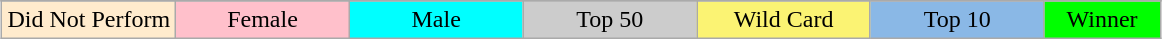<table class="wikitable" style="margin:1em auto; text-align:center;">
<tr>
</tr>
<tr>
<td style="background:#ffebcd; width:15%;">Did Not Perform</td>
<td style="background:pink; width:15%;">Female</td>
<td style="background:cyan; width:15%;">Male</td>
<td style="background:#ccc; width:15%;">Top 50</td>
<td style="background:#fbf373; width:15%;">Wild Card</td>
<td style="background:#8ab8e6; width:15%;">Top 10</td>
<td style="background:lime; width:15%;">Winner</td>
</tr>
</table>
